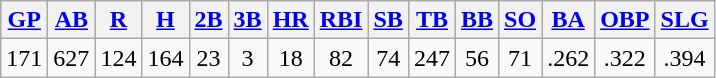<table class="wikitable">
<tr>
<th><a href='#'>GP</a></th>
<th><a href='#'>AB</a></th>
<th><a href='#'>R</a></th>
<th><a href='#'>H</a></th>
<th><a href='#'>2B</a></th>
<th><a href='#'>3B</a></th>
<th><a href='#'>HR</a></th>
<th><a href='#'>RBI</a></th>
<th><a href='#'>SB</a></th>
<th><a href='#'>TB</a></th>
<th><a href='#'>BB</a></th>
<th><a href='#'>SO</a></th>
<th><a href='#'>BA</a></th>
<th><a href='#'>OBP</a></th>
<th><a href='#'>SLG</a></th>
</tr>
<tr align=center>
<td>171</td>
<td>627</td>
<td>124</td>
<td>164</td>
<td>23</td>
<td>3</td>
<td>18</td>
<td>82</td>
<td>74</td>
<td>247</td>
<td>56</td>
<td>71</td>
<td>.262</td>
<td>.322</td>
<td>.394</td>
</tr>
</table>
